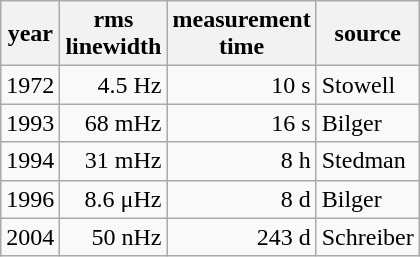<table class=wikitable align=right style="margin-left:12px;">
<tr>
<th>year</th>
<th>rms<br>linewidth</th>
<th>measurement<br>time</th>
<th>source</th>
</tr>
<tr>
<td>1972</td>
<td align=right>4.5 Hz</td>
<td align=right>10 s</td>
<td>Stowell</td>
</tr>
<tr>
<td>1993</td>
<td align=right>68 mHz</td>
<td align=right>16 s</td>
<td>Bilger</td>
</tr>
<tr>
<td>1994</td>
<td align=right>31 mHz</td>
<td align=right>8 h</td>
<td>Stedman</td>
</tr>
<tr>
<td>1996</td>
<td align=right>8.6 μHz</td>
<td align=right>8 d</td>
<td>Bilger</td>
</tr>
<tr>
<td>2004</td>
<td align=right>50 nHz</td>
<td align=right>243 d</td>
<td>Schreiber</td>
</tr>
</table>
